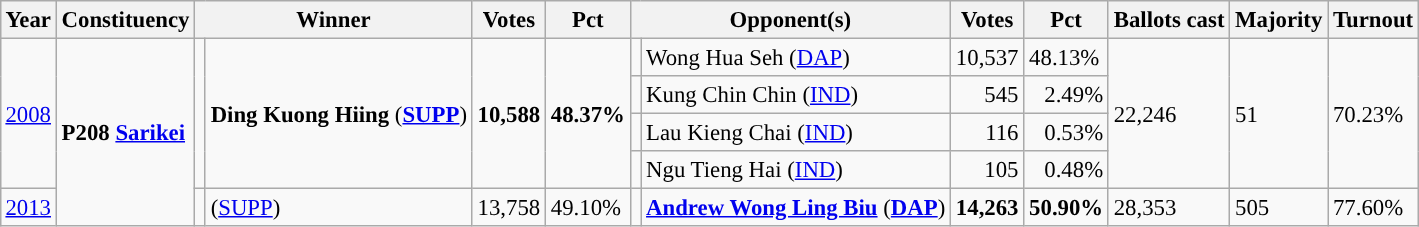<table class="wikitable" style="margin:0.5em ; font-size:95%">
<tr>
<th>Year</th>
<th>Constituency</th>
<th colspan=2>Winner</th>
<th>Votes</th>
<th>Pct</th>
<th colspan=2>Opponent(s)</th>
<th>Votes</th>
<th>Pct</th>
<th>Ballots cast</th>
<th>Majority</th>
<th>Turnout</th>
</tr>
<tr>
<td rowspan="4"><a href='#'>2008</a></td>
<td rowspan="5"><strong>P208 <a href='#'>Sarikei</a></strong></td>
<td rowspan="4" ></td>
<td rowspan="4"><strong>Ding Kuong Hiing</strong> (<a href='#'><strong>SUPP</strong></a>)</td>
<td rowspan="4" align="right"><strong>10,588</strong></td>
<td rowspan="4"><strong>48.37%</strong></td>
<td></td>
<td>Wong Hua Seh (<a href='#'>DAP</a>)</td>
<td align="right">10,537</td>
<td>48.13%</td>
<td rowspan="4">22,246</td>
<td rowspan="4">51</td>
<td rowspan="4">70.23%</td>
</tr>
<tr>
<td></td>
<td>Kung Chin Chin (<a href='#'>IND</a>)</td>
<td align="right">545</td>
<td align="right">2.49%</td>
</tr>
<tr>
<td></td>
<td>Lau Kieng Chai (<a href='#'>IND</a>)</td>
<td align="right">116</td>
<td align="right">0.53%</td>
</tr>
<tr>
<td></td>
<td>Ngu Tieng Hai (<a href='#'>IND</a>)</td>
<td align="right">105</td>
<td align="right">0.48%</td>
</tr>
<tr>
<td><a href='#'>2013</a></td>
<td></td>
<td> (<a href='#'>SUPP</a>)</td>
<td align="right">13,758</td>
<td>49.10%</td>
<td></td>
<td><strong><a href='#'>Andrew Wong Ling Biu</a></strong> (<a href='#'><strong>DAP</strong></a>)</td>
<td align="right"><strong>14,263</strong></td>
<td><strong>50.90%</strong></td>
<td>28,353</td>
<td>505</td>
<td>77.60%</td>
</tr>
</table>
